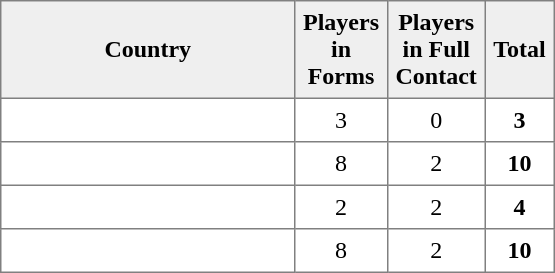<table style=border-collapse:collapse border=1 cellspacing=0 cellpadding=5>
<tr align=center bgcolor=#efefef>
<th width=185>Country</th>
<th width=20>Players in Forms</th>
<th width=20>Players in Full Contact</th>
<th width=20>Total</th>
</tr>
<tr align=center>
<td align=left></td>
<td>3</td>
<td>0</td>
<td><strong>3</strong></td>
</tr>
<tr align=center>
<td align=left><strong></strong></td>
<td>8</td>
<td>2</td>
<td><strong>10</strong></td>
</tr>
<tr align=center>
<td align=left></td>
<td>2</td>
<td>2</td>
<td><strong>4</strong></td>
</tr>
<tr align=center>
<td align=left></td>
<td>8</td>
<td>2</td>
<td><strong>10</strong></td>
</tr>
</table>
